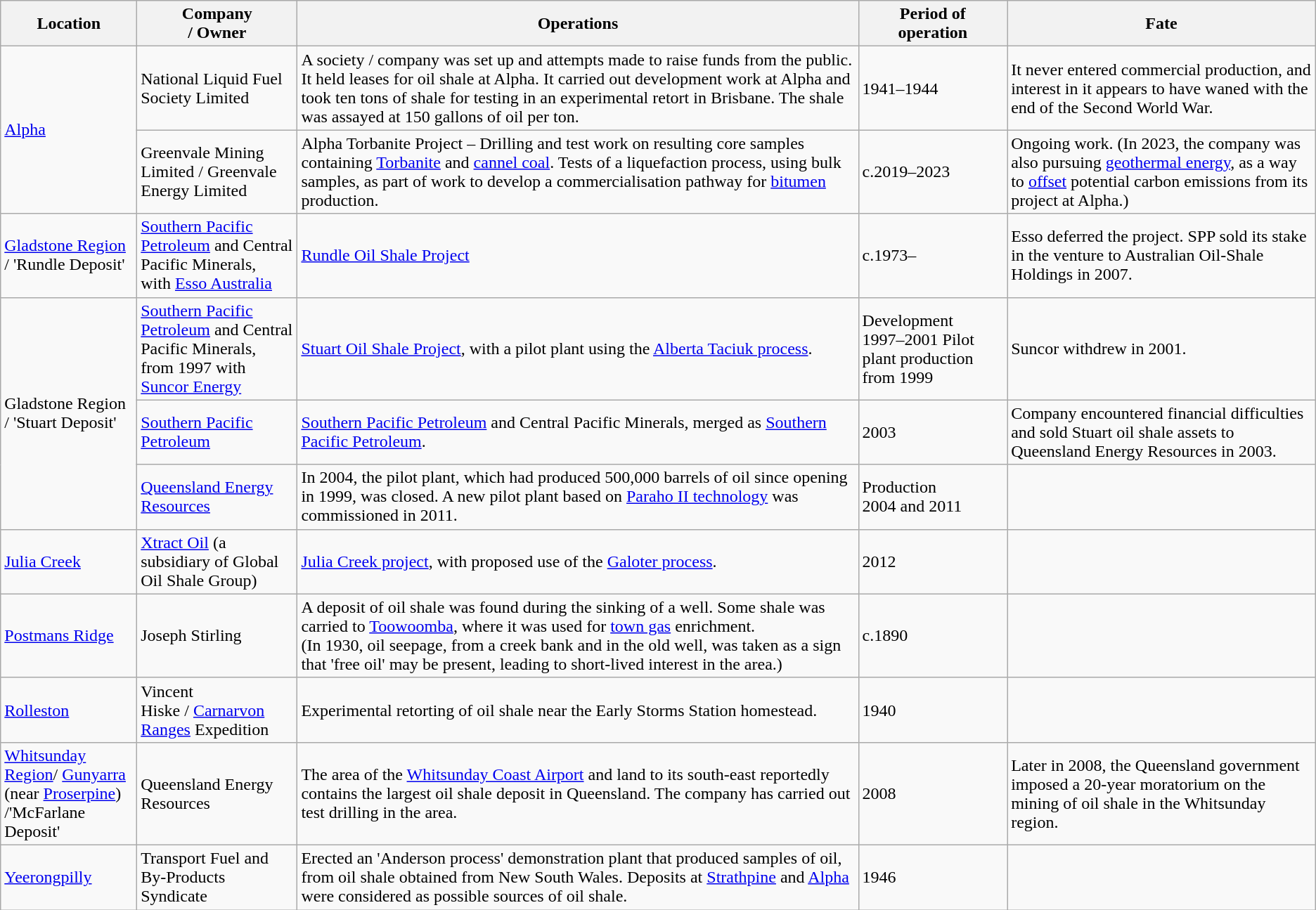<table class="wikitable">
<tr>
<th>Location</th>
<th>Company<br>/ Owner</th>
<th>Operations</th>
<th>Period of<br>operation</th>
<th>Fate</th>
</tr>
<tr>
<td rowspan="2"><a href='#'>Alpha</a></td>
<td>National Liquid Fuel Society Limited</td>
<td>A society / company was set up and attempts made to raise funds from the public. It held leases for oil shale at Alpha. It carried out development work at Alpha and took ten tons of shale for testing in an experimental retort in Brisbane. The shale was assayed at 150 gallons of oil per ton.</td>
<td>1941–1944</td>
<td>It never entered commercial production, and interest in it appears to have waned with the end of the Second World War.</td>
</tr>
<tr>
<td>Greenvale Mining Limited / Greenvale Energy Limited</td>
<td>Alpha Torbanite Project – Drilling and test work on resulting core samples containing <a href='#'>Torbanite</a> and <a href='#'>cannel coal</a>. Tests of a liquefaction process, using bulk samples, as part of work to develop a commercialisation pathway for <a href='#'>bitumen</a> production.</td>
<td>c.2019–2023</td>
<td>Ongoing work. (In 2023, the company was also pursuing <a href='#'>geothermal energy</a>, as a way to <a href='#'>offset</a> potential carbon emissions from its  project at Alpha.)</td>
</tr>
<tr>
<td><a href='#'>Gladstone Region</a><br>/ 'Rundle Deposit'</td>
<td><a href='#'>Southern Pacific Petroleum</a> and Central Pacific Minerals,<br>with <a href='#'>Esso Australia</a></td>
<td><a href='#'>Rundle Oil Shale Project</a></td>
<td>c.1973–</td>
<td>Esso deferred the project. SPP sold its stake in the venture to Australian Oil-Shale Holdings in 2007.</td>
</tr>
<tr>
<td rowspan="3">Gladstone Region<br>/ 'Stuart Deposit'</td>
<td><a href='#'>Southern Pacific Petroleum</a> and Central Pacific Minerals,<br>from 1997 with <a href='#'>Suncor Energy</a></td>
<td><a href='#'>Stuart Oil Shale Project</a>, with a pilot plant using the <a href='#'>Alberta Taciuk process</a>.</td>
<td>Development<br>1997–2001
Pilot plant production from 1999</td>
<td>Suncor withdrew in 2001.</td>
</tr>
<tr>
<td><a href='#'>Southern Pacific Petroleum</a></td>
<td><a href='#'>Southern Pacific Petroleum</a> and Central Pacific Minerals, merged as <a href='#'>Southern Pacific Petroleum</a>.</td>
<td>2003</td>
<td>Company encountered financial difficulties and sold Stuart oil shale assets to Queensland Energy Resources in 2003.</td>
</tr>
<tr>
<td><a href='#'>Queensland Energy Resources</a></td>
<td>In 2004, the pilot plant, which had produced 500,000 barrels of oil since opening in 1999, was closed. A new pilot plant based on  <a href='#'>Paraho II technology</a> was commissioned in 2011.</td>
<td>Production<br>2004 and 2011</td>
<td></td>
</tr>
<tr>
<td><a href='#'>Julia Creek</a></td>
<td><a href='#'>Xtract Oil</a> (a subsidiary of Global Oil Shale Group)</td>
<td><a href='#'>Julia Creek project</a>, with proposed use of the <a href='#'>Galoter process</a>.</td>
<td>2012</td>
<td></td>
</tr>
<tr>
<td><a href='#'>Postmans Ridge</a></td>
<td>Joseph Stirling</td>
<td>A deposit of oil shale was found during the sinking of a well. Some shale was carried to <a href='#'>Toowoomba</a>, where it was used for <a href='#'>town gas</a> enrichment.<br>(In 1930, oil seepage, from a creek bank and in the old well, was taken as a sign that 'free oil' may be present, leading to short-lived interest in the area.)</td>
<td>c.1890</td>
<td></td>
</tr>
<tr>
<td><a href='#'>Rolleston</a></td>
<td>Vincent<br>Hiske / <a href='#'>Carnarvon</a><br><a href='#'>Ranges</a> Expedition</td>
<td>Experimental retorting of oil shale near the Early Storms Station homestead.</td>
<td>1940</td>
</tr>
<tr>
<td><a href='#'>Whitsunday Region</a>/ <a href='#'>Gunyarra</a><br>(near <a href='#'>Proserpine</a>) /'McFarlane Deposit'</td>
<td>Queensland Energy Resources</td>
<td>The area of the <a href='#'>Whitsunday Coast Airport</a> and land to its south-east reportedly contains the largest oil shale deposit in Queensland. The company has carried out test drilling in the area.</td>
<td>2008</td>
<td>Later in 2008, the Queensland government imposed a 20-year moratorium on the mining of oil shale in the Whitsunday region.</td>
</tr>
<tr>
<td><a href='#'>Yeerongpilly</a></td>
<td>Transport Fuel and By-Products Syndicate</td>
<td>Erected an 'Anderson process' demonstration plant that produced samples of oil, from oil shale obtained from New South Wales. Deposits at <a href='#'>Strathpine</a> and <a href='#'>Alpha</a> were considered as possible sources of oil shale.</td>
<td>1946</td>
<td></td>
</tr>
</table>
